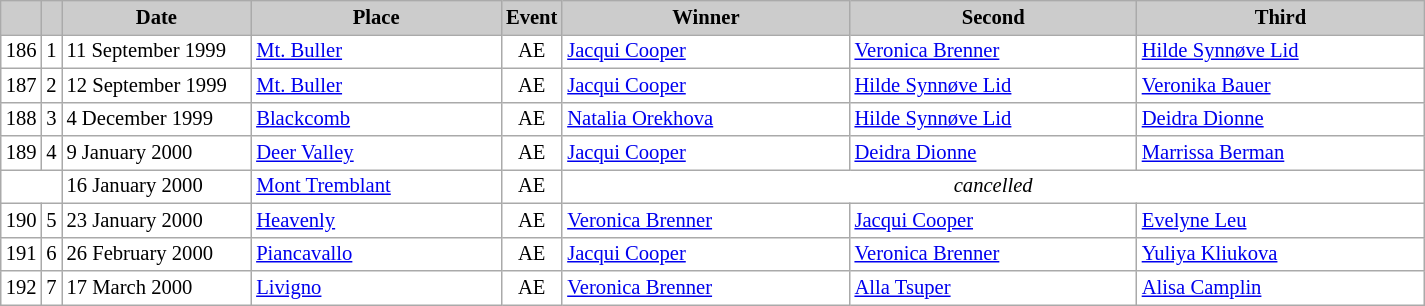<table class="wikitable plainrowheaders" style="background:#fff; font-size:86%; line-height:16px; border:grey solid 1px; border-collapse:collapse;">
<tr style="background:#ccc; text-align:center;">
<th scope="col" style="background:#ccc; width=20 px;"></th>
<th scope="col" style="background:#ccc; width=30 px;"></th>
<th scope="col" style="background:#ccc; width:120px;">Date</th>
<th scope="col" style="background:#ccc; width:160px;">Place</th>
<th scope="col" style="background:#ccc; width:15px;">Event</th>
<th scope="col" style="background:#ccc; width:185px;">Winner</th>
<th scope="col" style="background:#ccc; width:185px;">Second</th>
<th scope="col" style="background:#ccc; width:185px;">Third</th>
</tr>
<tr>
<td align=center>186</td>
<td align=center>1</td>
<td>11 September 1999</td>
<td> <a href='#'>Mt. Buller</a></td>
<td align=center>AE</td>
<td> <a href='#'>Jacqui Cooper</a></td>
<td> <a href='#'>Veronica Brenner</a></td>
<td> <a href='#'>Hilde Synnøve Lid</a></td>
</tr>
<tr>
<td align=center>187</td>
<td align=center>2</td>
<td>12 September 1999</td>
<td> <a href='#'>Mt. Buller</a></td>
<td align=center>AE</td>
<td> <a href='#'>Jacqui Cooper</a></td>
<td> <a href='#'>Hilde Synnøve Lid</a></td>
<td> <a href='#'>Veronika Bauer</a></td>
</tr>
<tr>
<td align=center>188</td>
<td align=center>3</td>
<td>4 December 1999</td>
<td> <a href='#'>Blackcomb</a></td>
<td align=center>AE</td>
<td> <a href='#'>Natalia Orekhova</a></td>
<td> <a href='#'>Hilde Synnøve Lid</a></td>
<td> <a href='#'>Deidra Dionne</a></td>
</tr>
<tr>
<td align=center>189</td>
<td align=center>4</td>
<td>9 January 2000</td>
<td> <a href='#'>Deer Valley</a></td>
<td align=center>AE</td>
<td> <a href='#'>Jacqui Cooper</a></td>
<td> <a href='#'>Deidra Dionne</a></td>
<td> <a href='#'>Marrissa Berman</a></td>
</tr>
<tr>
<td colspan=2></td>
<td>16 January 2000</td>
<td> <a href='#'>Mont Tremblant</a></td>
<td align=center>AE</td>
<td colspan=3 align=center><em>cancelled</em></td>
</tr>
<tr>
<td align=center>190</td>
<td align=center>5</td>
<td>23 January 2000</td>
<td> <a href='#'>Heavenly</a></td>
<td align=center>AE</td>
<td> <a href='#'>Veronica Brenner</a></td>
<td> <a href='#'>Jacqui Cooper</a></td>
<td> <a href='#'>Evelyne Leu</a></td>
</tr>
<tr>
<td align=center>191</td>
<td align=center>6</td>
<td>26 February 2000</td>
<td> <a href='#'>Piancavallo</a></td>
<td align=center>AE</td>
<td> <a href='#'>Jacqui Cooper</a></td>
<td> <a href='#'>Veronica Brenner</a></td>
<td> <a href='#'>Yuliya Kliukova</a></td>
</tr>
<tr>
<td align=center>192</td>
<td align=center>7</td>
<td>17 March 2000</td>
<td> <a href='#'>Livigno</a></td>
<td align=center>AE</td>
<td> <a href='#'>Veronica Brenner</a></td>
<td> <a href='#'>Alla Tsuper</a></td>
<td> <a href='#'>Alisa Camplin</a></td>
</tr>
</table>
